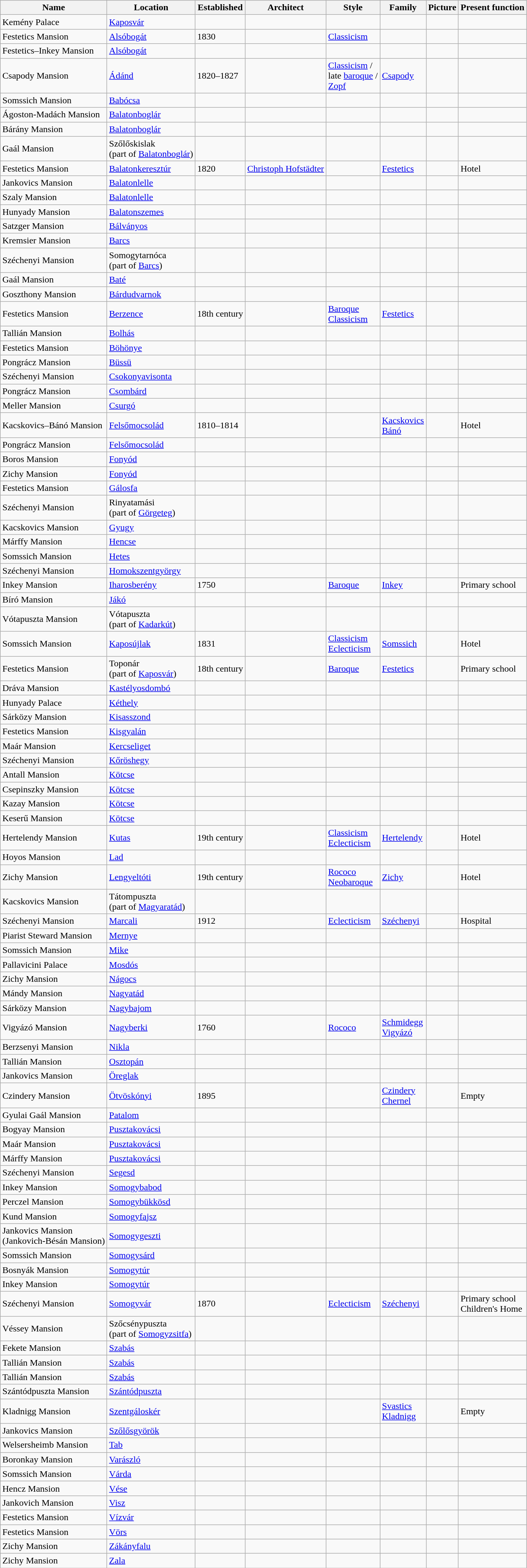<table class="sortable wikitable">
<tr>
<th>Name</th>
<th>Location</th>
<th>Established</th>
<th>Architect</th>
<th>Style</th>
<th>Family</th>
<th>Picture</th>
<th>Present function</th>
</tr>
<tr>
<td>Kemény Palace</td>
<td><a href='#'>Kaposvár</a></td>
<td></td>
<td></td>
<td></td>
<td></td>
<td></td>
<td></td>
</tr>
<tr>
<td>Festetics Mansion</td>
<td><a href='#'>Alsóbogát</a></td>
<td>1830</td>
<td></td>
<td><a href='#'>Classicism</a></td>
<td></td>
<td></td>
<td></td>
</tr>
<tr>
<td>Festetics–Inkey Mansion</td>
<td><a href='#'>Alsóbogát</a></td>
<td></td>
<td></td>
<td></td>
<td></td>
<td></td>
<td></td>
</tr>
<tr>
<td>Csapody Mansion</td>
<td><a href='#'>Ádánd</a></td>
<td>1820–1827</td>
<td></td>
<td><a href='#'>Classicism</a> / <br>late <a href='#'>baroque</a> /  <br><a href='#'>Zopf</a></td>
<td><a href='#'>Csapody</a></td>
<td></td>
<td></td>
</tr>
<tr>
<td>Somssich Mansion</td>
<td><a href='#'>Babócsa</a></td>
<td></td>
<td></td>
<td></td>
<td></td>
<td></td>
<td></td>
</tr>
<tr>
<td>Ágoston-Madách Mansion</td>
<td><a href='#'>Balatonboglár</a></td>
<td></td>
<td></td>
<td></td>
<td></td>
<td></td>
<td></td>
</tr>
<tr>
<td>Bárány Mansion</td>
<td><a href='#'>Balatonboglár</a></td>
<td></td>
<td></td>
<td></td>
<td></td>
<td></td>
<td></td>
</tr>
<tr>
<td>Gaál Mansion</td>
<td>Szőlőskislak <br>(part of <a href='#'>Balatonboglár</a>)</td>
<td></td>
<td></td>
<td></td>
<td></td>
<td></td>
<td></td>
</tr>
<tr>
<td>Festetics Mansion</td>
<td><a href='#'>Balatonkeresztúr</a></td>
<td>1820</td>
<td><a href='#'>Christoph Hofstädter</a></td>
<td></td>
<td><a href='#'>Festetics</a></td>
<td></td>
<td>Hotel</td>
</tr>
<tr>
<td>Jankovics Mansion</td>
<td><a href='#'>Balatonlelle</a></td>
<td></td>
<td></td>
<td></td>
<td></td>
<td></td>
<td></td>
</tr>
<tr>
<td>Szaly Mansion</td>
<td><a href='#'>Balatonlelle</a></td>
<td></td>
<td></td>
<td></td>
<td></td>
<td></td>
<td></td>
</tr>
<tr>
<td>Hunyady Mansion</td>
<td><a href='#'>Balatonszemes</a></td>
<td></td>
<td></td>
<td></td>
<td></td>
<td></td>
<td></td>
</tr>
<tr>
<td>Satzger Mansion</td>
<td><a href='#'>Bálványos</a></td>
<td></td>
<td></td>
<td></td>
<td></td>
<td></td>
<td></td>
</tr>
<tr>
<td>Kremsier Mansion</td>
<td><a href='#'>Barcs</a></td>
<td></td>
<td></td>
<td></td>
<td></td>
<td></td>
<td></td>
</tr>
<tr>
<td>Széchenyi Mansion</td>
<td>Somogytarnóca <br>(part of <a href='#'>Barcs</a>)</td>
<td></td>
<td></td>
<td></td>
<td></td>
<td></td>
<td></td>
</tr>
<tr>
<td>Gaál Mansion</td>
<td><a href='#'>Baté</a></td>
<td></td>
<td></td>
<td></td>
<td></td>
<td></td>
<td></td>
</tr>
<tr>
<td>Goszthony Mansion</td>
<td><a href='#'>Bárdudvarnok</a></td>
<td></td>
<td></td>
<td></td>
<td></td>
<td></td>
<td></td>
</tr>
<tr>
<td>Festetics Mansion</td>
<td><a href='#'>Berzence</a></td>
<td>18th century</td>
<td></td>
<td><a href='#'>Baroque</a> <br><a href='#'>Classicism</a></td>
<td><a href='#'>Festetics</a></td>
<td></td>
<td></td>
</tr>
<tr>
<td>Tallián Mansion</td>
<td><a href='#'>Bolhás</a></td>
<td></td>
<td></td>
<td></td>
<td></td>
<td></td>
<td></td>
</tr>
<tr>
<td>Festetics Mansion</td>
<td><a href='#'>Böhönye</a></td>
<td></td>
<td></td>
<td></td>
<td></td>
<td></td>
<td></td>
</tr>
<tr>
<td>Pongrácz Mansion</td>
<td><a href='#'>Büssü</a></td>
<td></td>
<td></td>
<td></td>
<td></td>
<td></td>
<td></td>
</tr>
<tr>
<td>Széchenyi Mansion</td>
<td><a href='#'>Csokonyavisonta</a></td>
<td></td>
<td></td>
<td></td>
<td></td>
<td></td>
<td></td>
</tr>
<tr>
<td>Pongrácz Mansion</td>
<td><a href='#'>Csombárd</a></td>
<td></td>
<td></td>
<td></td>
<td></td>
<td></td>
<td></td>
</tr>
<tr>
<td>Meller Mansion</td>
<td><a href='#'>Csurgó</a></td>
<td></td>
<td></td>
<td></td>
<td></td>
<td></td>
<td></td>
</tr>
<tr>
<td>Kacskovics–Bánó Mansion</td>
<td><a href='#'>Felsőmocsolád</a></td>
<td>1810–1814</td>
<td></td>
<td></td>
<td><a href='#'>Kacskovics</a> <br><a href='#'>Bánó</a></td>
<td></td>
<td>Hotel</td>
</tr>
<tr>
<td>Pongrácz Mansion</td>
<td><a href='#'>Felsőmocsolád</a></td>
<td></td>
<td></td>
<td></td>
<td></td>
<td></td>
<td></td>
</tr>
<tr>
<td>Boros Mansion</td>
<td><a href='#'>Fonyód</a></td>
<td></td>
<td></td>
<td></td>
<td></td>
<td></td>
<td></td>
</tr>
<tr>
<td>Zichy Mansion</td>
<td><a href='#'>Fonyód</a></td>
<td></td>
<td></td>
<td></td>
<td></td>
<td></td>
<td></td>
</tr>
<tr>
<td>Festetics Mansion</td>
<td><a href='#'>Gálosfa</a></td>
<td></td>
<td></td>
<td></td>
<td></td>
<td></td>
<td></td>
</tr>
<tr>
<td>Széchenyi Mansion</td>
<td>Rinyatamási <br>(part of <a href='#'>Görgeteg</a>)</td>
<td></td>
<td></td>
<td></td>
<td></td>
<td></td>
<td></td>
</tr>
<tr>
<td>Kacskovics Mansion</td>
<td><a href='#'>Gyugy</a></td>
<td></td>
<td></td>
<td></td>
<td></td>
<td></td>
<td></td>
</tr>
<tr>
<td>Márffy Mansion</td>
<td><a href='#'>Hencse</a></td>
<td></td>
<td></td>
<td></td>
<td></td>
<td></td>
<td></td>
</tr>
<tr>
<td>Somssich Mansion</td>
<td><a href='#'>Hetes</a></td>
<td></td>
<td></td>
<td></td>
<td></td>
<td></td>
<td></td>
</tr>
<tr>
<td>Széchenyi Mansion</td>
<td><a href='#'>Homokszentgyörgy</a></td>
<td></td>
<td></td>
<td></td>
<td></td>
<td></td>
<td></td>
</tr>
<tr>
<td>Inkey Mansion</td>
<td><a href='#'>Iharosberény</a></td>
<td>1750</td>
<td></td>
<td><a href='#'>Baroque</a></td>
<td><a href='#'>Inkey</a></td>
<td></td>
<td>Primary school</td>
</tr>
<tr>
<td>Bíró Mansion</td>
<td><a href='#'>Jákó</a></td>
<td></td>
<td></td>
<td></td>
<td></td>
<td></td>
<td></td>
</tr>
<tr>
<td>Vótapuszta Mansion</td>
<td>Vótapuszta <br>(part of <a href='#'>Kadarkút</a>)</td>
<td></td>
<td></td>
<td></td>
<td></td>
<td></td>
<td></td>
</tr>
<tr>
<td>Somssich Mansion</td>
<td><a href='#'>Kaposújlak</a></td>
<td>1831</td>
<td></td>
<td><a href='#'>Classicism</a> <br><a href='#'>Eclecticism</a></td>
<td><a href='#'>Somssich</a></td>
<td></td>
<td>Hotel</td>
</tr>
<tr>
<td>Festetics Mansion</td>
<td>Toponár <br>(part of <a href='#'>Kaposvár</a>)</td>
<td>18th century</td>
<td></td>
<td><a href='#'>Baroque</a></td>
<td><a href='#'>Festetics</a></td>
<td></td>
<td>Primary school</td>
</tr>
<tr>
<td>Dráva Mansion</td>
<td><a href='#'>Kastélyosdombó</a></td>
<td></td>
<td></td>
<td></td>
<td></td>
<td></td>
<td></td>
</tr>
<tr>
<td>Hunyady Palace</td>
<td><a href='#'>Kéthely</a></td>
<td></td>
<td></td>
<td></td>
<td></td>
<td></td>
<td></td>
</tr>
<tr>
<td>Sárközy Mansion</td>
<td><a href='#'>Kisasszond</a></td>
<td></td>
<td></td>
<td></td>
<td></td>
<td></td>
<td></td>
</tr>
<tr>
<td>Festetics Mansion</td>
<td><a href='#'>Kisgyalán</a></td>
<td></td>
<td></td>
<td></td>
<td></td>
<td></td>
<td></td>
</tr>
<tr>
<td>Maár Mansion</td>
<td><a href='#'>Kercseliget</a></td>
<td></td>
<td></td>
<td></td>
<td></td>
<td></td>
<td></td>
</tr>
<tr>
<td>Széchenyi Mansion</td>
<td><a href='#'>Kőröshegy</a></td>
<td></td>
<td></td>
<td></td>
<td></td>
<td></td>
<td></td>
</tr>
<tr>
<td>Antall Mansion</td>
<td><a href='#'>Kötcse</a></td>
<td></td>
<td></td>
<td></td>
<td></td>
<td></td>
<td></td>
</tr>
<tr>
<td>Csepinszky Mansion</td>
<td><a href='#'>Kötcse</a></td>
<td></td>
<td></td>
<td></td>
<td></td>
<td></td>
<td></td>
</tr>
<tr>
<td>Kazay Mansion</td>
<td><a href='#'>Kötcse</a></td>
<td></td>
<td></td>
<td></td>
<td></td>
<td></td>
<td></td>
</tr>
<tr>
<td>Keserű Mansion</td>
<td><a href='#'>Kötcse</a></td>
<td></td>
<td></td>
<td></td>
<td></td>
<td></td>
<td></td>
</tr>
<tr>
<td>Hertelendy Mansion</td>
<td><a href='#'>Kutas</a></td>
<td>19th century</td>
<td></td>
<td><a href='#'>Classicism</a> <br><a href='#'>Eclecticism</a></td>
<td><a href='#'>Hertelendy</a></td>
<td></td>
<td>Hotel</td>
</tr>
<tr>
<td>Hoyos Mansion</td>
<td><a href='#'>Lad</a></td>
<td></td>
<td></td>
<td></td>
<td></td>
<td></td>
<td></td>
</tr>
<tr>
<td>Zichy Mansion</td>
<td><a href='#'>Lengyeltóti</a></td>
<td>19th century</td>
<td></td>
<td><a href='#'>Rococo</a> <br><a href='#'>Neobaroque</a></td>
<td><a href='#'>Zichy</a></td>
<td></td>
<td>Hotel</td>
</tr>
<tr>
<td>Kacskovics Mansion</td>
<td>Tátompuszta <br>(part of <a href='#'>Magyaratád</a>)</td>
<td></td>
<td></td>
<td></td>
<td></td>
<td></td>
<td></td>
</tr>
<tr>
<td>Széchenyi Mansion</td>
<td><a href='#'>Marcali</a></td>
<td>1912</td>
<td></td>
<td><a href='#'>Eclecticism</a></td>
<td><a href='#'>Széchenyi</a></td>
<td></td>
<td>Hospital</td>
</tr>
<tr>
<td>Piarist Steward Mansion</td>
<td><a href='#'>Mernye</a></td>
<td></td>
<td></td>
<td></td>
<td></td>
<td></td>
<td></td>
</tr>
<tr>
<td>Somssich Mansion</td>
<td><a href='#'>Mike</a></td>
<td></td>
<td></td>
<td></td>
<td></td>
<td></td>
<td></td>
</tr>
<tr>
<td>Pallavicini Palace</td>
<td><a href='#'>Mosdós</a></td>
<td></td>
<td></td>
<td></td>
<td></td>
<td></td>
<td></td>
</tr>
<tr>
<td>Zichy Mansion</td>
<td><a href='#'>Nágocs</a></td>
<td></td>
<td></td>
<td></td>
<td></td>
<td></td>
<td></td>
</tr>
<tr>
<td>Mándy Mansion</td>
<td><a href='#'>Nagyatád</a></td>
<td></td>
<td></td>
<td></td>
<td></td>
<td></td>
<td></td>
</tr>
<tr>
<td>Sárközy Mansion</td>
<td><a href='#'>Nagybajom</a></td>
<td></td>
<td></td>
<td></td>
<td></td>
<td></td>
<td></td>
</tr>
<tr>
<td>Vigyázó Mansion</td>
<td><a href='#'>Nagyberki</a></td>
<td>1760</td>
<td></td>
<td><a href='#'>Rococo</a></td>
<td><a href='#'>Schmidegg</a> <br><a href='#'>Vigyázó</a></td>
<td></td>
<td></td>
</tr>
<tr>
<td>Berzsenyi Mansion</td>
<td><a href='#'>Nikla</a></td>
<td></td>
<td></td>
<td></td>
<td></td>
<td></td>
<td></td>
</tr>
<tr>
<td>Tallián Mansion</td>
<td><a href='#'>Osztopán</a></td>
<td></td>
<td></td>
<td></td>
<td></td>
<td></td>
<td></td>
</tr>
<tr>
<td>Jankovics Mansion</td>
<td><a href='#'>Öreglak</a></td>
<td></td>
<td></td>
<td></td>
<td></td>
<td></td>
<td></td>
</tr>
<tr>
<td>Czindery Mansion</td>
<td><a href='#'>Ötvöskónyi</a></td>
<td>1895</td>
<td></td>
<td></td>
<td><a href='#'>Czindery</a> <br><a href='#'>Chernel</a></td>
<td></td>
<td>Empty</td>
</tr>
<tr>
<td>Gyulai Gaál Mansion</td>
<td><a href='#'>Patalom</a></td>
<td></td>
<td></td>
<td></td>
<td></td>
<td></td>
<td></td>
</tr>
<tr>
<td>Bogyay Mansion</td>
<td><a href='#'>Pusztakovácsi</a></td>
<td></td>
<td></td>
<td></td>
<td></td>
<td></td>
<td></td>
</tr>
<tr>
<td>Maár Mansion</td>
<td><a href='#'>Pusztakovácsi</a></td>
<td></td>
<td></td>
<td></td>
<td></td>
<td></td>
<td></td>
</tr>
<tr>
<td>Márffy Mansion</td>
<td><a href='#'>Pusztakovácsi</a></td>
<td></td>
<td></td>
<td></td>
<td></td>
<td></td>
<td></td>
</tr>
<tr>
<td>Széchenyi Mansion</td>
<td><a href='#'>Segesd</a></td>
<td></td>
<td></td>
<td></td>
<td></td>
<td></td>
<td></td>
</tr>
<tr>
<td>Inkey Mansion</td>
<td><a href='#'>Somogybabod</a></td>
<td></td>
<td></td>
<td></td>
<td></td>
<td></td>
<td></td>
</tr>
<tr>
<td>Perczel Mansion</td>
<td><a href='#'>Somogybükkösd</a></td>
<td></td>
<td></td>
<td></td>
<td></td>
<td></td>
<td></td>
</tr>
<tr>
<td>Kund Mansion</td>
<td><a href='#'>Somogyfajsz</a></td>
<td></td>
<td></td>
<td></td>
<td></td>
<td></td>
<td></td>
</tr>
<tr>
<td>Jankovics Mansion <br>(Jankovich-Bésán Mansion)</td>
<td><a href='#'>Somogygeszti</a></td>
<td></td>
<td></td>
<td></td>
<td></td>
<td></td>
<td></td>
</tr>
<tr>
<td>Somssich Mansion</td>
<td><a href='#'>Somogysárd</a></td>
<td></td>
<td></td>
<td></td>
<td></td>
<td></td>
<td></td>
</tr>
<tr>
<td>Bosnyák Mansion</td>
<td><a href='#'>Somogytúr</a></td>
<td></td>
<td></td>
<td></td>
<td></td>
<td></td>
<td></td>
</tr>
<tr>
<td>Inkey Mansion</td>
<td><a href='#'>Somogytúr</a></td>
<td></td>
<td></td>
<td></td>
<td></td>
<td></td>
<td></td>
</tr>
<tr>
<td>Széchenyi Mansion</td>
<td><a href='#'>Somogyvár</a></td>
<td>1870</td>
<td></td>
<td><a href='#'>Eclecticism</a></td>
<td><a href='#'>Széchenyi</a></td>
<td></td>
<td>Primary school <br>Children's Home</td>
</tr>
<tr>
<td>Véssey Mansion</td>
<td>Szőcsénypuszta <br>(part of <a href='#'>Somogyzsitfa</a>)</td>
<td></td>
<td></td>
<td></td>
<td></td>
<td></td>
<td></td>
</tr>
<tr>
<td>Fekete Mansion</td>
<td><a href='#'>Szabás</a></td>
<td></td>
<td></td>
<td></td>
<td></td>
<td></td>
<td></td>
</tr>
<tr>
<td>Tallián Mansion</td>
<td><a href='#'>Szabás</a></td>
<td></td>
<td></td>
<td></td>
<td></td>
<td></td>
<td></td>
</tr>
<tr>
<td>Tallián Mansion</td>
<td><a href='#'>Szabás</a></td>
<td></td>
<td></td>
<td></td>
<td></td>
<td></td>
<td></td>
</tr>
<tr>
<td>Szántódpuszta Mansion</td>
<td><a href='#'>Szántódpuszta</a></td>
<td></td>
<td></td>
<td></td>
<td></td>
<td></td>
<td></td>
</tr>
<tr>
<td>Kladnigg Mansion</td>
<td><a href='#'>Szentgáloskér</a></td>
<td></td>
<td></td>
<td></td>
<td><a href='#'>Svastics</a> <br><a href='#'>Kladnigg</a></td>
<td></td>
<td>Empty</td>
</tr>
<tr>
<td>Jankovics Mansion</td>
<td><a href='#'>Szőlősgyörök</a></td>
<td></td>
<td></td>
<td></td>
<td></td>
<td></td>
<td></td>
</tr>
<tr>
<td>Welsersheimb Mansion</td>
<td><a href='#'>Tab</a></td>
<td></td>
<td></td>
<td></td>
<td></td>
<td></td>
<td></td>
</tr>
<tr>
<td>Boronkay Mansion</td>
<td><a href='#'>Varászló</a></td>
<td></td>
<td></td>
<td></td>
<td></td>
<td></td>
<td></td>
</tr>
<tr>
<td>Somssich Mansion</td>
<td><a href='#'>Várda</a></td>
<td></td>
<td></td>
<td></td>
<td></td>
<td></td>
<td></td>
</tr>
<tr>
<td>Hencz Mansion</td>
<td><a href='#'>Vése</a></td>
<td></td>
<td></td>
<td></td>
<td></td>
<td></td>
<td></td>
</tr>
<tr>
<td>Jankovich Mansion</td>
<td><a href='#'>Visz</a></td>
<td></td>
<td></td>
<td></td>
<td></td>
<td></td>
<td></td>
</tr>
<tr>
<td>Festetics Mansion</td>
<td><a href='#'>Vízvár</a></td>
<td></td>
<td></td>
<td></td>
<td></td>
<td></td>
<td></td>
</tr>
<tr>
<td>Festetics Mansion</td>
<td><a href='#'>Vörs</a></td>
<td></td>
<td></td>
<td></td>
<td></td>
<td></td>
<td></td>
</tr>
<tr>
<td>Zichy Mansion</td>
<td><a href='#'>Zákányfalu</a></td>
<td></td>
<td></td>
<td></td>
<td></td>
<td></td>
<td></td>
</tr>
<tr>
<td>Zichy Mansion</td>
<td><a href='#'>Zala</a></td>
<td></td>
<td></td>
<td></td>
<td></td>
<td></td>
<td></td>
</tr>
</table>
